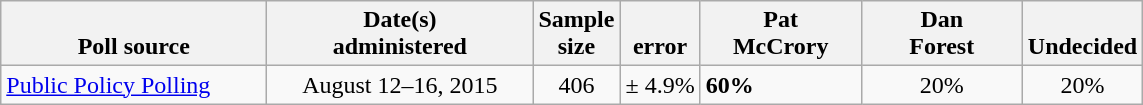<table class="wikitable">
<tr valign= bottom>
<th style="width:170px;">Poll source</th>
<th style="width:170px;">Date(s)<br>administered</th>
<th class=small>Sample<br>size</th>
<th class=small><br>error</th>
<th style="width:100px;">Pat<br>McCrory</th>
<th style="width:100px;">Dan<br>Forest</th>
<th>Undecided</th>
</tr>
<tr>
<td><a href='#'>Public Policy Polling</a></td>
<td align=center>August 12–16, 2015</td>
<td align=center>406</td>
<td align=center>± 4.9%</td>
<td><strong>60%</strong></td>
<td align=center>20%</td>
<td align=center>20%</td>
</tr>
</table>
